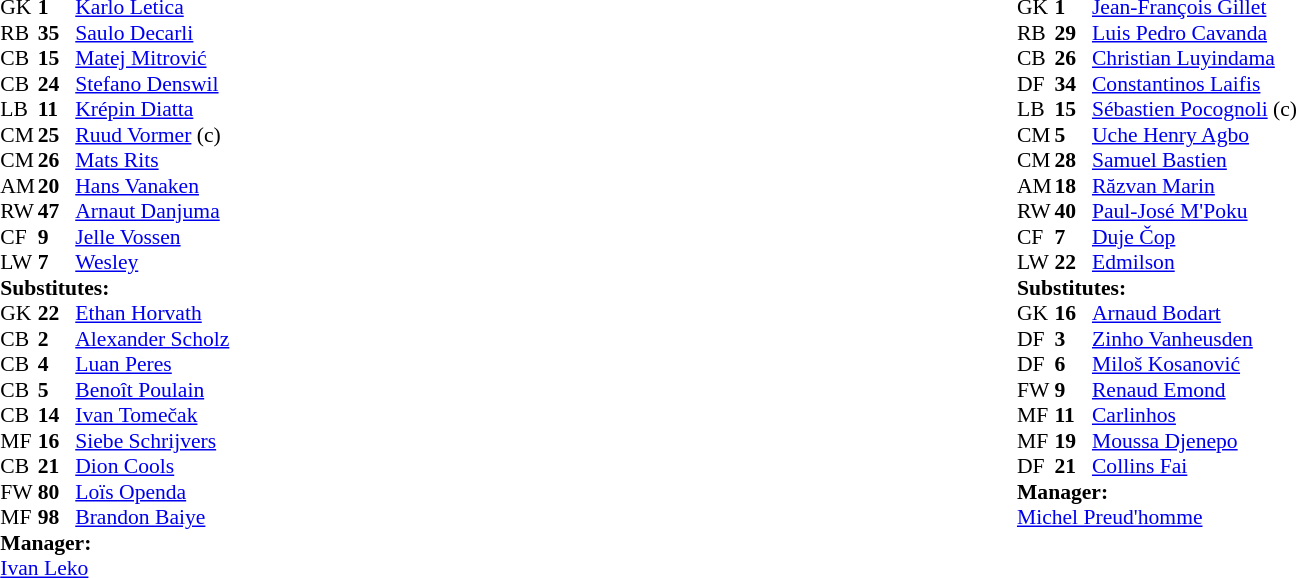<table width="100%">
<tr>
<td valign="top" width="40%"><br><table style="font-size:90%" cellspacing="0" cellpadding="0" align="center">
<tr>
<th width=25></th>
<th width=25></th>
</tr>
<tr>
<td>GK</td>
<td><strong>1</strong></td>
<td> <a href='#'>Karlo Letica</a></td>
</tr>
<tr>
<td>RB</td>
<td><strong>35</strong></td>
<td> <a href='#'>Saulo Decarli</a></td>
</tr>
<tr>
<td>CB</td>
<td><strong>15</strong></td>
<td> <a href='#'>Matej Mitrović</a></td>
</tr>
<tr>
<td>CB</td>
<td><strong>24</strong></td>
<td> <a href='#'>Stefano Denswil</a></td>
</tr>
<tr>
<td>LB</td>
<td><strong>11</strong></td>
<td> <a href='#'>Krépin Diatta</a></td>
</tr>
<tr>
<td>CM</td>
<td><strong>25</strong></td>
<td> <a href='#'>Ruud Vormer</a> (c)</td>
</tr>
<tr>
<td>CM</td>
<td><strong>26</strong></td>
<td> <a href='#'>Mats Rits</a></td>
</tr>
<tr>
<td>AM</td>
<td><strong>20</strong></td>
<td> <a href='#'>Hans Vanaken</a></td>
</tr>
<tr>
<td>RW</td>
<td><strong>47</strong></td>
<td> <a href='#'>Arnaut Danjuma</a></td>
</tr>
<tr>
<td>CF</td>
<td><strong>9</strong></td>
<td> <a href='#'>Jelle Vossen</a></td>
</tr>
<tr>
<td>LW</td>
<td><strong>7</strong></td>
<td> <a href='#'>Wesley</a></td>
</tr>
<tr>
<td colspan=3><strong>Substitutes:</strong></td>
</tr>
<tr>
<td>GK</td>
<td><strong>22</strong></td>
<td> <a href='#'>Ethan Horvath</a></td>
</tr>
<tr>
<td>CB</td>
<td><strong>2</strong></td>
<td> <a href='#'>Alexander Scholz</a></td>
</tr>
<tr>
<td>CB</td>
<td><strong>4</strong></td>
<td> <a href='#'>Luan Peres</a></td>
</tr>
<tr>
<td>CB</td>
<td><strong>5</strong></td>
<td> <a href='#'>Benoît Poulain</a></td>
</tr>
<tr>
<td>CB</td>
<td><strong>14</strong></td>
<td> <a href='#'>Ivan Tomečak</a></td>
</tr>
<tr>
<td>MF</td>
<td><strong>16</strong></td>
<td> <a href='#'>Siebe Schrijvers</a></td>
</tr>
<tr>
<td>CB</td>
<td><strong>21</strong></td>
<td> <a href='#'>Dion Cools</a></td>
</tr>
<tr>
<td>FW</td>
<td><strong>80</strong></td>
<td> <a href='#'>Loïs Openda</a></td>
</tr>
<tr>
<td>MF</td>
<td><strong>98</strong></td>
<td> <a href='#'>Brandon Baiye</a></td>
</tr>
<tr>
<td colspan=3><strong>Manager:</strong></td>
</tr>
<tr>
<td colspan=3> <a href='#'>Ivan Leko</a></td>
</tr>
</table>
</td>
<td valign="top"></td>
<td valign="top" width="50%"><br><table style="font-size:90%; margin:auto" cellspacing="0" cellpadding="0">
<tr>
<th width=25></th>
<th width=25></th>
</tr>
<tr>
<td>GK</td>
<td><strong>1</strong></td>
<td> <a href='#'>Jean-François Gillet</a></td>
</tr>
<tr>
<td>RB</td>
<td><strong>29</strong></td>
<td> <a href='#'>Luis Pedro Cavanda</a></td>
</tr>
<tr>
<td>CB</td>
<td><strong>26</strong></td>
<td> <a href='#'>Christian Luyindama</a></td>
</tr>
<tr>
<td>DF</td>
<td><strong>34</strong></td>
<td> <a href='#'>Constantinos Laifis</a></td>
</tr>
<tr>
<td>LB</td>
<td><strong>15</strong></td>
<td> <a href='#'>Sébastien Pocognoli</a> (c)</td>
</tr>
<tr>
<td>CM</td>
<td><strong>5</strong></td>
<td> <a href='#'>Uche Henry Agbo</a></td>
</tr>
<tr>
<td>CM</td>
<td><strong>28</strong></td>
<td> <a href='#'>Samuel Bastien</a></td>
</tr>
<tr>
<td>AM</td>
<td><strong>18</strong></td>
<td> <a href='#'>Răzvan Marin</a></td>
</tr>
<tr>
<td>RW</td>
<td><strong>40</strong></td>
<td> <a href='#'>Paul-José M'Poku</a></td>
</tr>
<tr>
<td>CF</td>
<td><strong>7</strong></td>
<td> <a href='#'>Duje Čop</a></td>
</tr>
<tr>
<td>LW</td>
<td><strong>22</strong></td>
<td> <a href='#'>Edmilson</a></td>
</tr>
<tr>
<td colspan=3><strong>Substitutes:</strong></td>
</tr>
<tr>
<td>GK</td>
<td><strong>16</strong></td>
<td> <a href='#'>Arnaud Bodart</a></td>
</tr>
<tr>
<td>DF</td>
<td><strong>3</strong></td>
<td> <a href='#'>Zinho Vanheusden</a></td>
</tr>
<tr>
<td>DF</td>
<td><strong>6</strong></td>
<td> <a href='#'>Miloš Kosanović</a></td>
</tr>
<tr>
<td>FW</td>
<td><strong>9</strong></td>
<td> <a href='#'>Renaud Emond</a></td>
</tr>
<tr>
<td>MF</td>
<td><strong>11</strong></td>
<td> <a href='#'>Carlinhos</a></td>
</tr>
<tr>
<td>MF</td>
<td><strong>19</strong></td>
<td> <a href='#'>Moussa Djenepo</a></td>
</tr>
<tr>
<td>DF</td>
<td><strong>21</strong></td>
<td> <a href='#'>Collins Fai</a></td>
</tr>
<tr>
<td colspan=3><strong>Manager:</strong></td>
</tr>
<tr>
<td colspan=3> <a href='#'>Michel Preud'homme</a></td>
</tr>
</table>
</td>
</tr>
</table>
